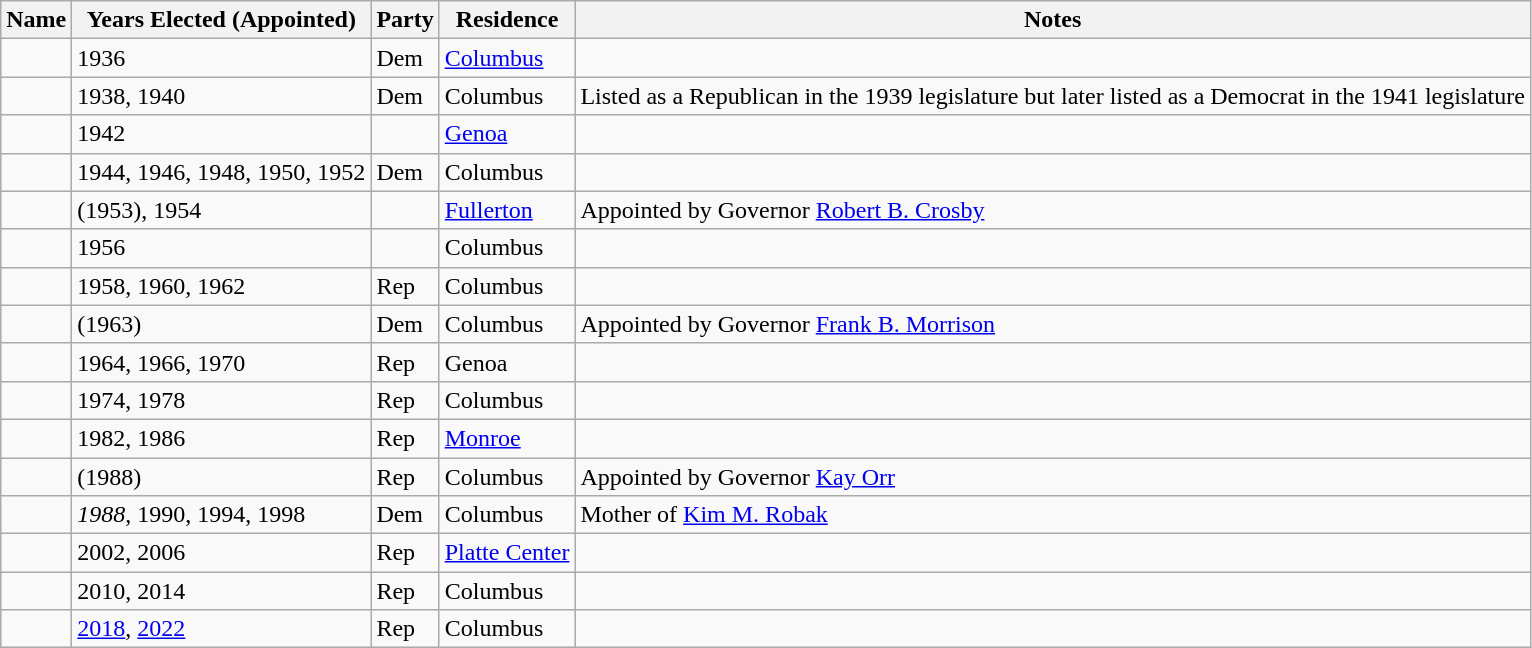<table class="wikitable sortable">
<tr>
<th>Name</th>
<th>Years Elected (Appointed)</th>
<th>Party</th>
<th>Residence</th>
<th>Notes</th>
</tr>
<tr>
<td></td>
<td>1936</td>
<td>Dem</td>
<td><a href='#'>Columbus</a></td>
<td></td>
</tr>
<tr>
<td></td>
<td>1938, 1940</td>
<td>Dem</td>
<td>Columbus</td>
<td>Listed as a Republican in the 1939 legislature but later listed as a Democrat in the 1941 legislature</td>
</tr>
<tr>
<td></td>
<td>1942</td>
<td></td>
<td><a href='#'>Genoa</a></td>
<td></td>
</tr>
<tr>
<td></td>
<td>1944, 1946, 1948, 1950, 1952</td>
<td>Dem</td>
<td>Columbus</td>
<td></td>
</tr>
<tr>
<td></td>
<td>(1953), 1954</td>
<td></td>
<td><a href='#'>Fullerton</a></td>
<td>Appointed by Governor <a href='#'>Robert B. Crosby</a></td>
</tr>
<tr>
<td></td>
<td>1956</td>
<td></td>
<td>Columbus</td>
<td></td>
</tr>
<tr>
<td></td>
<td>1958, 1960, 1962</td>
<td>Rep</td>
<td>Columbus</td>
<td></td>
</tr>
<tr>
<td></td>
<td>(1963)</td>
<td>Dem</td>
<td>Columbus</td>
<td>Appointed by Governor <a href='#'>Frank B. Morrison</a></td>
</tr>
<tr>
<td></td>
<td>1964, 1966, 1970</td>
<td>Rep</td>
<td>Genoa</td>
<td></td>
</tr>
<tr>
<td></td>
<td>1974, 1978</td>
<td>Rep</td>
<td>Columbus</td>
<td></td>
</tr>
<tr>
<td></td>
<td>1982, 1986</td>
<td>Rep</td>
<td><a href='#'>Monroe</a></td>
<td></td>
</tr>
<tr>
<td></td>
<td>(1988)</td>
<td>Rep</td>
<td>Columbus</td>
<td>Appointed by Governor <a href='#'>Kay Orr</a></td>
</tr>
<tr>
<td></td>
<td><em>1988</em>, 1990, 1994, 1998</td>
<td>Dem</td>
<td>Columbus</td>
<td>Mother of <a href='#'>Kim M. Robak</a></td>
</tr>
<tr>
<td></td>
<td>2002, 2006</td>
<td>Rep</td>
<td><a href='#'>Platte Center</a></td>
<td></td>
</tr>
<tr>
<td></td>
<td>2010, 2014</td>
<td>Rep</td>
<td>Columbus</td>
<td></td>
</tr>
<tr>
<td></td>
<td><a href='#'>2018</a>, <a href='#'>2022</a></td>
<td>Rep</td>
<td>Columbus</td>
<td></td>
</tr>
</table>
